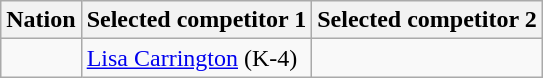<table class="wikitable">
<tr>
<th>Nation</th>
<th>Selected competitor 1</th>
<th>Selected competitor 2</th>
</tr>
<tr>
<td></td>
<td><a href='#'>Lisa Carrington</a> (K-4)</td>
<td></td>
</tr>
</table>
